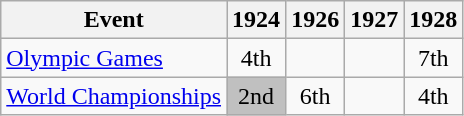<table class="wikitable">
<tr>
<th>Event</th>
<th>1924</th>
<th>1926</th>
<th>1927</th>
<th>1928</th>
</tr>
<tr>
<td><a href='#'>Olympic Games</a></td>
<td align="center">4th</td>
<td></td>
<td></td>
<td align="center">7th</td>
</tr>
<tr>
<td><a href='#'>World Championships</a></td>
<td align="center" bgcolor="silver">2nd</td>
<td align="center">6th</td>
<td></td>
<td align="center">4th</td>
</tr>
</table>
